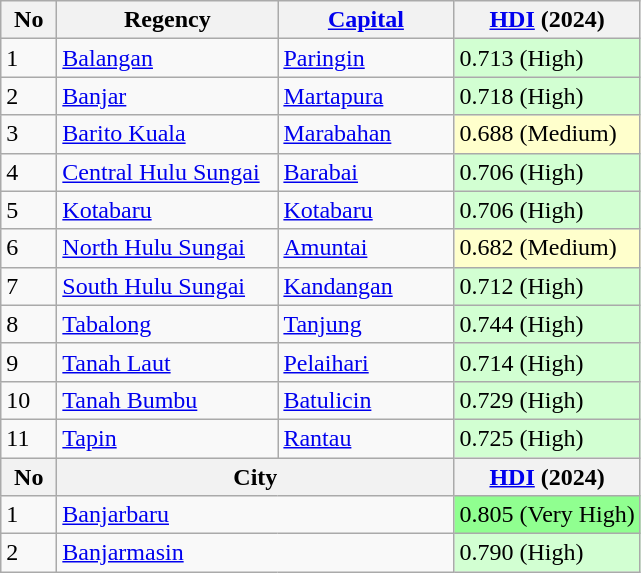<table class="wikitable sortable">
<tr>
<th width="30">No</th>
<th width="140">Regency</th>
<th width="110"><a href='#'>Capital</a></th>
<th><a href='#'>HDI</a> (2024)</th>
</tr>
<tr>
<td>1</td>
<td><a href='#'>Balangan</a></td>
<td><a href='#'>Paringin</a></td>
<td style="background-color:#D2FFD2">0.713 (High)</td>
</tr>
<tr>
<td>2</td>
<td><a href='#'>Banjar</a></td>
<td><a href='#'>Martapura</a></td>
<td style="background-color:#D2FFD2">0.718 (High)</td>
</tr>
<tr>
<td>3</td>
<td><a href='#'>Barito Kuala</a></td>
<td><a href='#'>Marabahan</a></td>
<td style="background-color:#FFFFCC">0.688 (Medium)</td>
</tr>
<tr>
<td>4</td>
<td><a href='#'>Central Hulu Sungai</a></td>
<td><a href='#'>Barabai</a></td>
<td style="background-color:#D2FFD2">0.706 (High)</td>
</tr>
<tr>
<td>5</td>
<td><a href='#'>Kotabaru</a></td>
<td><a href='#'>Kotabaru</a></td>
<td style="background-color:#D2FFD2">0.706 (High)</td>
</tr>
<tr>
<td>6</td>
<td><a href='#'>North Hulu Sungai</a></td>
<td><a href='#'>Amuntai</a></td>
<td style="background-color:#FFFFCC">0.682 (Medium)</td>
</tr>
<tr>
<td>7</td>
<td><a href='#'>South Hulu Sungai</a></td>
<td><a href='#'>Kandangan</a></td>
<td style="background-color:#D2FFD2">0.712 (High)</td>
</tr>
<tr>
<td>8</td>
<td><a href='#'>Tabalong</a></td>
<td><a href='#'>Tanjung</a></td>
<td style="background-color:#D2FFD2">0.744 (High)</td>
</tr>
<tr>
<td>9</td>
<td><a href='#'>Tanah Laut</a></td>
<td><a href='#'>Pelaihari</a></td>
<td style="background-color:#D2FFD2">0.714 (High)</td>
</tr>
<tr>
<td>10</td>
<td><a href='#'>Tanah Bumbu</a></td>
<td><a href='#'>Batulicin</a></td>
<td style="background-color:#D2FFD2">0.729 (High)</td>
</tr>
<tr>
<td>11</td>
<td><a href='#'>Tapin</a></td>
<td><a href='#'>Rantau</a></td>
<td style="background-color:#D2FFD2">0.725 (High)</td>
</tr>
<tr>
<th>No</th>
<th colspan="2">City</th>
<th><a href='#'>HDI</a> (2024)</th>
</tr>
<tr>
<td>1</td>
<td colspan="2"><a href='#'>Banjarbaru</a></td>
<td style="background-color:#90FF90">0.805 (Very High)</td>
</tr>
<tr>
<td>2</td>
<td colspan="2"><a href='#'>Banjarmasin</a></td>
<td style="background-color:#D2FFD2">0.790 (High)</td>
</tr>
</table>
